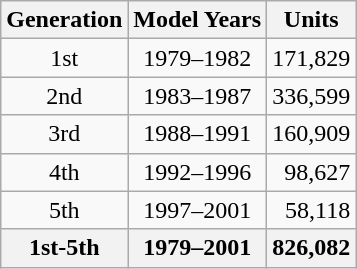<table class="wikitable" style="text-align:center">
<tr>
<th>Generation</th>
<th>Model Years</th>
<th>Units</th>
</tr>
<tr>
<td>1st</td>
<td>1979–1982</td>
<td align=right>171,829</td>
</tr>
<tr>
<td>2nd</td>
<td>1983–1987</td>
<td align=right>336,599</td>
</tr>
<tr>
<td>3rd</td>
<td>1988–1991</td>
<td align=right>160,909</td>
</tr>
<tr>
<td>4th</td>
<td>1992–1996</td>
<td align=right>98,627</td>
</tr>
<tr>
<td>5th</td>
<td>1997–2001</td>
<td align=right>58,118</td>
</tr>
<tr>
<th>1st-5th</th>
<th>1979–2001</th>
<th align="right">826,082</th>
</tr>
</table>
